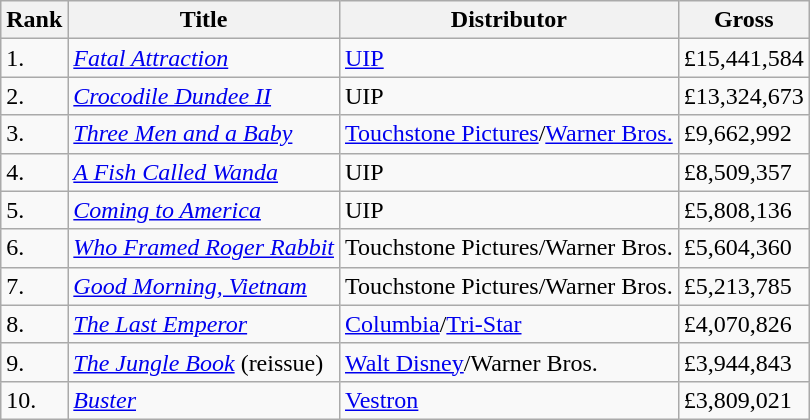<table class="wikitable sortable" style="margin:auto; margin:auto;">
<tr>
<th>Rank</th>
<th>Title</th>
<th>Distributor</th>
<th>Gross</th>
</tr>
<tr>
<td>1.</td>
<td><em><a href='#'>Fatal Attraction</a></em></td>
<td><a href='#'>UIP</a></td>
<td>£15,441,584</td>
</tr>
<tr>
<td>2.</td>
<td><em><a href='#'>Crocodile Dundee II</a></em></td>
<td>UIP</td>
<td>£13,324,673</td>
</tr>
<tr>
<td>3.</td>
<td><em><a href='#'>Three Men and a Baby</a></em></td>
<td><a href='#'>Touchstone Pictures</a>/<a href='#'>Warner Bros.</a></td>
<td>£9,662,992</td>
</tr>
<tr>
<td>4.</td>
<td><em><a href='#'>A Fish Called Wanda</a></em></td>
<td>UIP</td>
<td>£8,509,357</td>
</tr>
<tr>
<td>5.</td>
<td><em><a href='#'>Coming to America</a></em></td>
<td>UIP</td>
<td>£5,808,136</td>
</tr>
<tr>
<td>6.</td>
<td><em><a href='#'>Who Framed Roger Rabbit</a></em></td>
<td>Touchstone Pictures/Warner Bros.</td>
<td>£5,604,360</td>
</tr>
<tr>
<td>7.</td>
<td><em><a href='#'>Good Morning, Vietnam</a></em></td>
<td>Touchstone Pictures/Warner Bros.</td>
<td>£5,213,785</td>
</tr>
<tr>
<td>8.</td>
<td><em><a href='#'>The Last Emperor</a></em></td>
<td><a href='#'>Columbia</a>/<a href='#'>Tri-Star</a></td>
<td>£4,070,826</td>
</tr>
<tr>
<td>9.</td>
<td><em><a href='#'>The Jungle Book</a></em> (reissue)</td>
<td><a href='#'>Walt Disney</a>/Warner Bros.</td>
<td>£3,944,843</td>
</tr>
<tr>
<td>10.</td>
<td><em><a href='#'>Buster</a></em></td>
<td><a href='#'>Vestron</a></td>
<td>£3,809,021</td>
</tr>
</table>
